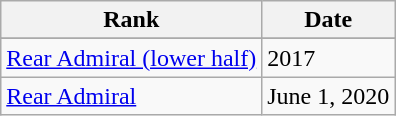<table class="wikitable">
<tr>
<th>Rank</th>
<th>Date</th>
</tr>
<tr>
</tr>
<tr>
<td> <a href='#'>Rear Admiral (lower half)</a></td>
<td>2017</td>
</tr>
<tr>
<td> <a href='#'>Rear Admiral</a></td>
<td>June 1, 2020</td>
</tr>
</table>
